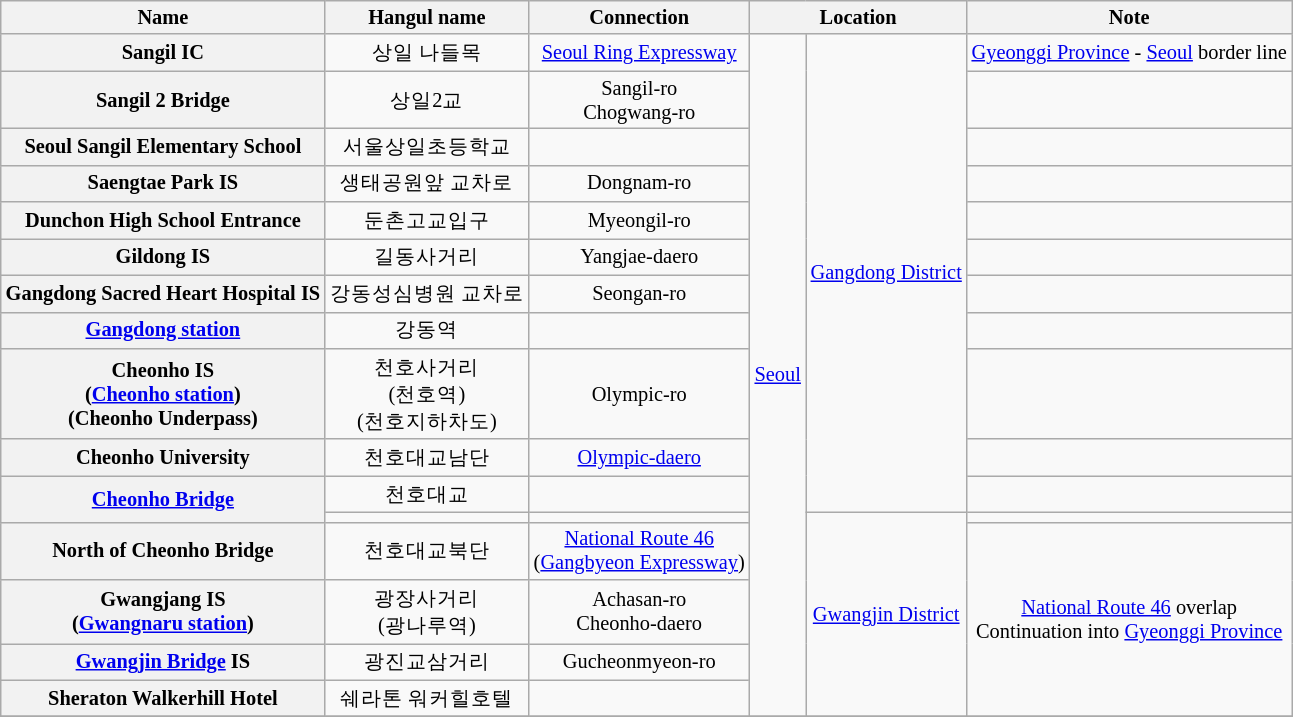<table class="wikitable" style="font-size: 85%; text-align: center;">
<tr>
<th>Name </th>
<th>Hangul name</th>
<th>Connection</th>
<th colspan="2">Location</th>
<th>Note</th>
</tr>
<tr>
<th>Sangil IC</th>
<td>상일 나들목</td>
<td><a href='#'>Seoul Ring Expressway</a></td>
<td rowspan=16><a href='#'>Seoul</a></td>
<td rowspan=11><a href='#'>Gangdong District</a></td>
<td><a href='#'>Gyeonggi Province</a> - <a href='#'>Seoul</a> border line</td>
</tr>
<tr>
<th>Sangil 2 Bridge</th>
<td>상일2교</td>
<td>Sangil-ro<br>Chogwang-ro</td>
<td></td>
</tr>
<tr>
<th>Seoul Sangil Elementary School</th>
<td>서울상일초등학교</td>
<td></td>
<td></td>
</tr>
<tr>
<th>Saengtae Park IS</th>
<td>생태공원앞 교차로</td>
<td>Dongnam-ro</td>
<td></td>
</tr>
<tr>
<th>Dunchon High School Entrance</th>
<td>둔촌고교입구</td>
<td>Myeongil-ro</td>
<td></td>
</tr>
<tr>
<th>Gildong IS</th>
<td>길동사거리</td>
<td>Yangjae-daero</td>
<td></td>
</tr>
<tr>
<th>Gangdong Sacred Heart Hospital IS</th>
<td>강동성심병원 교차로</td>
<td>Seongan-ro</td>
<td></td>
</tr>
<tr>
<th><a href='#'>Gangdong station</a></th>
<td>강동역</td>
<td></td>
<td></td>
</tr>
<tr>
<th>Cheonho IS<br>(<a href='#'>Cheonho station</a>)<br>(Cheonho Underpass)</th>
<td>천호사거리<br>(천호역)<br>(천호지하차도)</td>
<td>Olympic-ro</td>
<td></td>
</tr>
<tr>
<th>Cheonho University</th>
<td>천호대교남단</td>
<td><a href='#'>Olympic-daero</a></td>
<td></td>
</tr>
<tr>
<th rowspan=2><a href='#'>Cheonho Bridge</a></th>
<td>천호대교</td>
<td></td>
<td></td>
</tr>
<tr>
<td></td>
<td></td>
<td rowspan=5><a href='#'>Gwangjin District</a></td>
<td></td>
</tr>
<tr>
<th>North of Cheonho Bridge</th>
<td>천호대교북단</td>
<td><a href='#'>National Route 46</a><br>(<a href='#'>Gangbyeon Expressway</a>)</td>
<td rowspan=4><a href='#'>National Route 46</a> overlap<br>Continuation into <a href='#'>Gyeonggi Province</a></td>
</tr>
<tr>
<th>Gwangjang IS<br>(<a href='#'>Gwangnaru station</a>)</th>
<td>광장사거리<br>(광나루역)</td>
<td>Achasan-ro<br>Cheonho-daero</td>
</tr>
<tr>
<th><a href='#'>Gwangjin Bridge</a> IS</th>
<td>광진교삼거리</td>
<td>Gucheonmyeon-ro</td>
</tr>
<tr>
<th>Sheraton Walkerhill Hotel</th>
<td>쉐라톤 워커힐호텔</td>
<td></td>
</tr>
<tr>
</tr>
</table>
